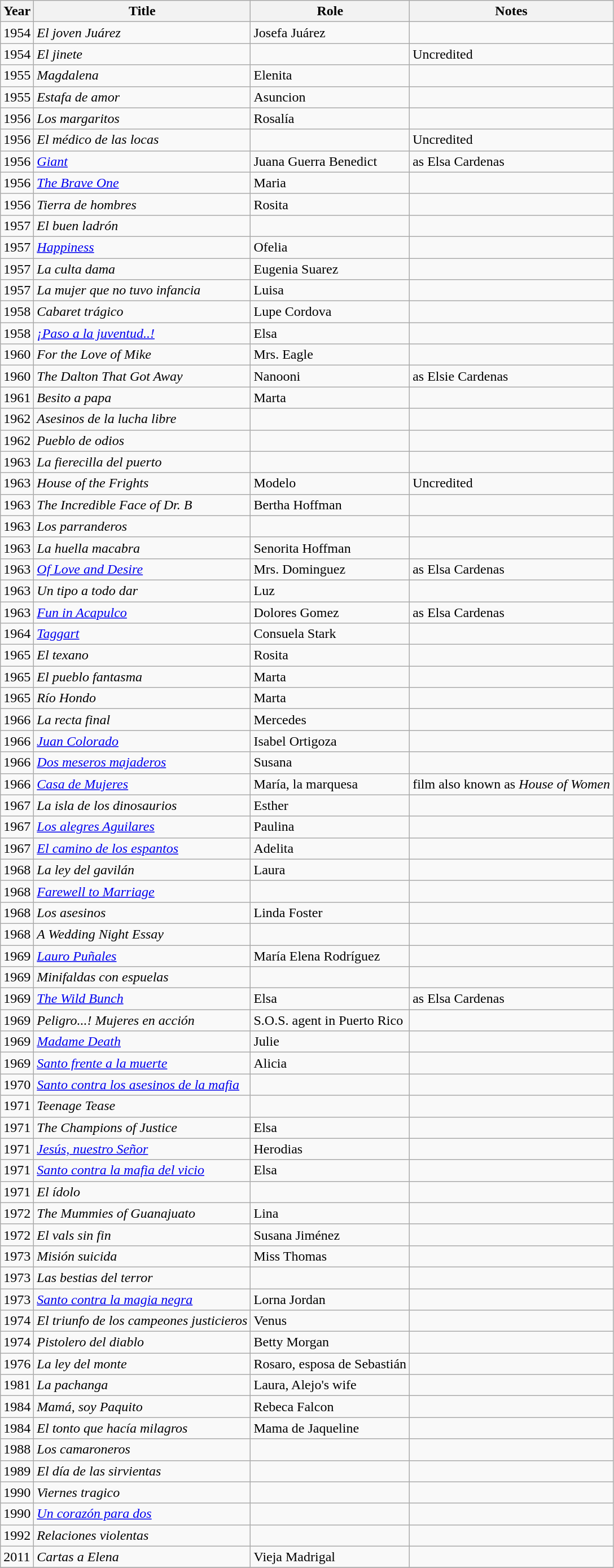<table class="wikitable sortable">
<tr>
<th>Year</th>
<th>Title</th>
<th>Role</th>
<th class="unsortable">Notes</th>
</tr>
<tr>
<td>1954</td>
<td><em>El joven Juárez</em></td>
<td>Josefa Juárez</td>
<td></td>
</tr>
<tr>
<td>1954</td>
<td><em>El jinete</em></td>
<td></td>
<td>Uncredited</td>
</tr>
<tr>
<td>1955</td>
<td><em>Magdalena</em></td>
<td>Elenita</td>
<td></td>
</tr>
<tr>
<td>1955</td>
<td><em>Estafa de amor</em></td>
<td>Asuncion</td>
<td></td>
</tr>
<tr>
<td>1956</td>
<td><em>Los margaritos</em></td>
<td>Rosalía</td>
<td></td>
</tr>
<tr>
<td>1956</td>
<td><em>El médico de las locas</em></td>
<td></td>
<td>Uncredited</td>
</tr>
<tr>
<td>1956</td>
<td><em><a href='#'>Giant</a></em></td>
<td>Juana Guerra Benedict</td>
<td>as Elsa Cardenas</td>
</tr>
<tr>
<td>1956</td>
<td><em><a href='#'>The Brave One</a></em></td>
<td>Maria</td>
<td></td>
</tr>
<tr>
<td>1956</td>
<td><em>Tierra de hombres</em></td>
<td>Rosita</td>
<td></td>
</tr>
<tr>
<td>1957</td>
<td><em>El buen ladrón</em></td>
<td></td>
<td></td>
</tr>
<tr>
<td>1957</td>
<td><em><a href='#'>Happiness</a></em></td>
<td>Ofelia</td>
<td></td>
</tr>
<tr>
<td>1957</td>
<td><em>La culta dama</em></td>
<td>Eugenia Suarez</td>
<td></td>
</tr>
<tr>
<td>1957</td>
<td><em>La mujer que no tuvo infancia</em></td>
<td>Luisa</td>
<td></td>
</tr>
<tr>
<td>1958</td>
<td><em>Cabaret trágico</em></td>
<td>Lupe Cordova</td>
<td></td>
</tr>
<tr>
<td>1958</td>
<td><em><a href='#'>¡Paso a la juventud..!</a></em></td>
<td>Elsa</td>
<td></td>
</tr>
<tr>
<td>1960</td>
<td><em>For the Love of Mike</em></td>
<td>Mrs. Eagle</td>
<td></td>
</tr>
<tr>
<td>1960</td>
<td><em>The Dalton That Got Away</em></td>
<td>Nanooni</td>
<td>as Elsie Cardenas</td>
</tr>
<tr>
<td>1961</td>
<td><em>Besito a papa</em></td>
<td>Marta</td>
<td></td>
</tr>
<tr>
<td>1962</td>
<td><em>Asesinos de la lucha libre</em></td>
<td></td>
<td></td>
</tr>
<tr>
<td>1962</td>
<td><em>Pueblo de odios</em></td>
<td></td>
<td></td>
</tr>
<tr>
<td>1963</td>
<td><em>La fierecilla del puerto</em></td>
<td></td>
<td></td>
</tr>
<tr>
<td>1963</td>
<td><em>House of the Frights</em></td>
<td>Modelo</td>
<td>Uncredited</td>
</tr>
<tr>
<td>1963</td>
<td><em>The Incredible Face of Dr. B</em></td>
<td>Bertha Hoffman</td>
<td></td>
</tr>
<tr>
<td>1963</td>
<td><em>Los parranderos</em></td>
<td></td>
<td></td>
</tr>
<tr>
<td>1963</td>
<td><em>La huella macabra</em></td>
<td>Senorita Hoffman</td>
<td></td>
</tr>
<tr>
<td>1963</td>
<td><em><a href='#'>Of Love and Desire</a></em></td>
<td>Mrs. Dominguez</td>
<td>as Elsa Cardenas</td>
</tr>
<tr>
<td>1963</td>
<td><em>Un tipo a todo dar</em></td>
<td>Luz</td>
<td></td>
</tr>
<tr>
<td>1963</td>
<td><em><a href='#'>Fun in Acapulco</a></em></td>
<td>Dolores Gomez</td>
<td>as Elsa Cardenas</td>
</tr>
<tr>
<td>1964</td>
<td><em><a href='#'>Taggart</a></em></td>
<td>Consuela Stark</td>
<td></td>
</tr>
<tr>
<td>1965</td>
<td><em>El texano</em></td>
<td>Rosita</td>
<td></td>
</tr>
<tr>
<td>1965</td>
<td><em>El pueblo fantasma</em></td>
<td>Marta</td>
<td></td>
</tr>
<tr>
<td>1965</td>
<td><em>Río Hondo</em></td>
<td>Marta</td>
<td></td>
</tr>
<tr>
<td>1966</td>
<td><em>La recta final</em></td>
<td>Mercedes</td>
<td></td>
</tr>
<tr>
<td>1966</td>
<td><em><a href='#'>Juan Colorado</a></em></td>
<td>Isabel Ortigoza</td>
<td></td>
</tr>
<tr>
<td>1966</td>
<td><em><a href='#'>Dos meseros majaderos</a></em></td>
<td>Susana</td>
<td></td>
</tr>
<tr>
<td>1966</td>
<td><em><a href='#'>Casa de Mujeres</a></em></td>
<td>María, la marquesa</td>
<td>film also known as <em>House of Women</em></td>
</tr>
<tr>
<td>1967</td>
<td><em>La isla de los dinosaurios</em></td>
<td>Esther</td>
<td></td>
</tr>
<tr>
<td>1967</td>
<td><em><a href='#'>Los alegres Aguilares</a></em></td>
<td>Paulina</td>
<td></td>
</tr>
<tr>
<td>1967</td>
<td><em><a href='#'>El camino de los espantos</a></em></td>
<td>Adelita</td>
<td></td>
</tr>
<tr>
<td>1968</td>
<td><em>La ley del gavilán</em></td>
<td>Laura</td>
<td></td>
</tr>
<tr>
<td>1968</td>
<td><em><a href='#'>Farewell to Marriage</a></em></td>
<td></td>
<td></td>
</tr>
<tr>
<td>1968</td>
<td><em>Los asesinos</em></td>
<td>Linda Foster</td>
<td></td>
</tr>
<tr>
<td>1968</td>
<td><em>A Wedding Night Essay</em></td>
<td></td>
<td></td>
</tr>
<tr>
<td>1969</td>
<td><em><a href='#'>Lauro Puñales</a></em></td>
<td>María Elena Rodríguez</td>
<td></td>
</tr>
<tr>
<td>1969</td>
<td><em>Minifaldas con espuelas</em></td>
<td></td>
<td></td>
</tr>
<tr>
<td>1969</td>
<td><em><a href='#'>The Wild Bunch</a></em></td>
<td>Elsa</td>
<td>as Elsa Cardenas</td>
</tr>
<tr>
<td>1969</td>
<td><em>Peligro...! Mujeres en acción</em></td>
<td>S.O.S. agent in Puerto Rico</td>
<td></td>
</tr>
<tr>
<td>1969</td>
<td><em><a href='#'>Madame Death</a></em></td>
<td>Julie</td>
<td></td>
</tr>
<tr>
<td>1969</td>
<td><em><a href='#'>Santo frente a la muerte</a></em></td>
<td>Alicia</td>
<td></td>
</tr>
<tr>
<td>1970</td>
<td><em><a href='#'>Santo contra los asesinos de la mafia</a></em></td>
<td></td>
<td></td>
</tr>
<tr>
<td>1971</td>
<td><em>Teenage Tease</em></td>
<td></td>
<td></td>
</tr>
<tr>
<td>1971</td>
<td><em>The Champions of Justice</em></td>
<td>Elsa</td>
<td></td>
</tr>
<tr>
<td>1971</td>
<td><em><a href='#'>Jesús, nuestro Señor</a></em></td>
<td>Herodias</td>
<td></td>
</tr>
<tr>
<td>1971</td>
<td><em><a href='#'>Santo contra la mafia del vicio</a></em></td>
<td>Elsa</td>
<td></td>
</tr>
<tr>
<td>1971</td>
<td><em>El ídolo</em></td>
<td></td>
<td></td>
</tr>
<tr>
<td>1972</td>
<td><em>The Mummies of Guanajuato</em></td>
<td>Lina</td>
<td></td>
</tr>
<tr>
<td>1972</td>
<td><em>El vals sin fin</em></td>
<td>Susana Jiménez</td>
<td></td>
</tr>
<tr>
<td>1973</td>
<td><em>Misión suicida</em></td>
<td>Miss Thomas</td>
<td></td>
</tr>
<tr>
<td>1973</td>
<td><em>Las bestias del terror</em></td>
<td></td>
<td></td>
</tr>
<tr>
<td>1973</td>
<td><em><a href='#'>Santo contra la magia negra</a></em></td>
<td>Lorna Jordan</td>
<td></td>
</tr>
<tr>
<td>1974</td>
<td><em>El triunfo de los campeones justicieros</em></td>
<td>Venus</td>
<td></td>
</tr>
<tr>
<td>1974</td>
<td><em>Pistolero del diablo</em></td>
<td>Betty Morgan</td>
<td></td>
</tr>
<tr>
<td>1976</td>
<td><em>La ley del monte</em></td>
<td>Rosaro, esposa de Sebastián</td>
<td></td>
</tr>
<tr>
<td>1981</td>
<td><em>La pachanga</em></td>
<td>Laura, Alejo's wife</td>
<td></td>
</tr>
<tr>
<td>1984</td>
<td><em>Mamá, soy Paquito</em></td>
<td>Rebeca Falcon</td>
<td></td>
</tr>
<tr>
<td>1984</td>
<td><em>El tonto que hacía milagros</em></td>
<td>Mama de Jaqueline</td>
<td></td>
</tr>
<tr>
<td>1988</td>
<td><em>Los camaroneros</em></td>
<td></td>
<td></td>
</tr>
<tr>
<td>1989</td>
<td><em>El día de las sirvientas</em></td>
<td></td>
<td></td>
</tr>
<tr>
<td>1990</td>
<td><em>Viernes tragico</em></td>
<td></td>
<td></td>
</tr>
<tr>
<td>1990</td>
<td><em><a href='#'>Un corazón para dos</a></em></td>
<td></td>
<td></td>
</tr>
<tr>
<td>1992</td>
<td><em>Relaciones violentas</em></td>
<td></td>
<td></td>
</tr>
<tr>
<td>2011</td>
<td><em>Cartas a Elena</em></td>
<td>Vieja Madrigal</td>
<td></td>
</tr>
<tr>
</tr>
</table>
